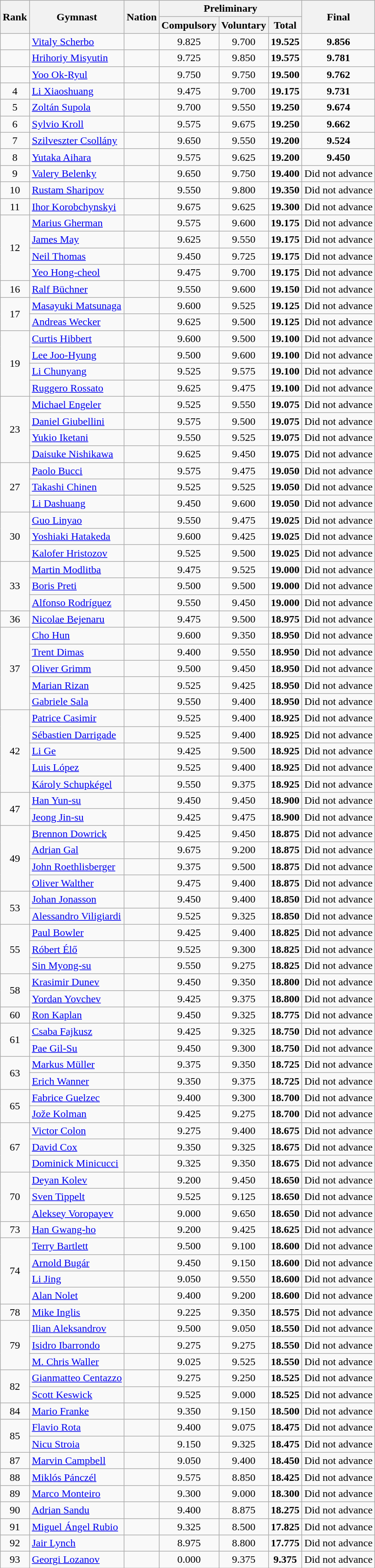<table class="wikitable sortable" style="text-align:center">
<tr>
<th rowspan=2>Rank</th>
<th rowspan=2>Gymnast</th>
<th rowspan=2>Nation</th>
<th colspan=3>Preliminary</th>
<th rowspan=2>Final</th>
</tr>
<tr>
<th>Compulsory</th>
<th>Voluntary</th>
<th>Total</th>
</tr>
<tr>
<td></td>
<td align=left data-sort-value=Scherbo><a href='#'>Vitaly Scherbo</a></td>
<td align=left></td>
<td>9.825</td>
<td>9.700</td>
<td><strong>19.525</strong></td>
<td><strong>9.856</strong></td>
</tr>
<tr>
<td></td>
<td align=left data-sort-value=Misyutin><a href='#'>Hrihoriy Misyutin</a></td>
<td align=left></td>
<td>9.725</td>
<td>9.850</td>
<td><strong>19.575</strong></td>
<td><strong>9.781</strong></td>
</tr>
<tr>
<td></td>
<td align=left data-sort-value=Yoo><a href='#'>Yoo Ok-Ryul</a></td>
<td align=left></td>
<td>9.750</td>
<td>9.750</td>
<td><strong>19.500</strong></td>
<td><strong>9.762</strong></td>
</tr>
<tr>
<td>4</td>
<td align=left data-sort-value=Li><a href='#'>Li Xiaoshuang</a></td>
<td align=left></td>
<td>9.475</td>
<td>9.700</td>
<td><strong>19.175</strong></td>
<td><strong>9.731</strong></td>
</tr>
<tr>
<td>5</td>
<td align=left data-sort-value=Supola><a href='#'>Zoltán Supola</a></td>
<td align=left></td>
<td>9.700</td>
<td>9.550</td>
<td><strong>19.250</strong></td>
<td><strong>9.674</strong></td>
</tr>
<tr>
<td>6</td>
<td align=left data-sort-value=Kroll><a href='#'>Sylvio Kroll</a></td>
<td align=left></td>
<td>9.575</td>
<td>9.675</td>
<td><strong>19.250</strong></td>
<td><strong>9.662</strong></td>
</tr>
<tr>
<td>7</td>
<td align=left data-sort-value=Csollány><a href='#'>Szilveszter Csollány</a></td>
<td align=left></td>
<td>9.650</td>
<td>9.550</td>
<td><strong>19.200</strong></td>
<td><strong>9.524</strong></td>
</tr>
<tr>
<td>8</td>
<td align=left data-sort-value=Aihara><a href='#'>Yutaka Aihara</a></td>
<td align=left></td>
<td>9.575</td>
<td>9.625</td>
<td><strong>19.200</strong></td>
<td><strong>9.450</strong></td>
</tr>
<tr>
<td>9</td>
<td align=left data-sort-value=Belenky><a href='#'>Valery Belenky</a></td>
<td align=left></td>
<td>9.650</td>
<td>9.750</td>
<td><strong>19.400</strong></td>
<td data-sort-value=0.00>Did not advance</td>
</tr>
<tr>
<td>10</td>
<td align=left data-sort-value=Sharipov><a href='#'>Rustam Sharipov</a></td>
<td align=left></td>
<td>9.550</td>
<td>9.800</td>
<td><strong>19.350</strong></td>
<td data-sort-value=0.00>Did not advance</td>
</tr>
<tr>
<td>11</td>
<td align=left data-sort-value=Korobchynskyi><a href='#'>Ihor Korobchynskyi</a></td>
<td align=left></td>
<td>9.675</td>
<td>9.625</td>
<td><strong>19.300</strong></td>
<td data-sort-value=0.00>Did not advance</td>
</tr>
<tr>
<td rowspan=4>12</td>
<td align=left data-sort-value=Gherman><a href='#'>Marius Gherman</a></td>
<td align=left></td>
<td>9.575</td>
<td>9.600</td>
<td><strong>19.175</strong></td>
<td data-sort-value=0.00>Did not advance</td>
</tr>
<tr>
<td align=left data-sort-value=May><a href='#'>James May</a></td>
<td align=left></td>
<td>9.625</td>
<td>9.550</td>
<td><strong>19.175</strong></td>
<td data-sort-value=0.00>Did not advance</td>
</tr>
<tr>
<td align=left data-sort-value=Thomas><a href='#'>Neil Thomas</a></td>
<td align=left></td>
<td>9.450</td>
<td>9.725</td>
<td><strong>19.175</strong></td>
<td data-sort-value=0.00>Did not advance</td>
</tr>
<tr>
<td align=left data-sort-value=Yeo><a href='#'>Yeo Hong-cheol</a></td>
<td align=left></td>
<td>9.475</td>
<td>9.700</td>
<td><strong>19.175</strong></td>
<td data-sort-value=0.00>Did not advance</td>
</tr>
<tr>
<td>16</td>
<td align=left data-sort-value=Büchner><a href='#'>Ralf Büchner</a></td>
<td align=left></td>
<td>9.550</td>
<td>9.600</td>
<td><strong>19.150</strong></td>
<td data-sort-value=0.00>Did not advance</td>
</tr>
<tr>
<td rowspan=2>17</td>
<td align=left data-sort-value=Matsunaga><a href='#'>Masayuki Matsunaga</a></td>
<td align=left></td>
<td>9.600</td>
<td>9.525</td>
<td><strong>19.125</strong></td>
<td data-sort-value=0.00>Did not advance</td>
</tr>
<tr>
<td align=left data-sort-value=Wecker><a href='#'>Andreas Wecker</a></td>
<td align=left></td>
<td>9.625</td>
<td>9.500</td>
<td><strong>19.125</strong></td>
<td data-sort-value=0.00>Did not advance</td>
</tr>
<tr>
<td rowspan=4>19</td>
<td align=left data-sort-value=Hibbert><a href='#'>Curtis Hibbert</a></td>
<td align=left></td>
<td>9.600</td>
<td>9.500</td>
<td><strong>19.100</strong></td>
<td data-sort-value=0.00>Did not advance</td>
</tr>
<tr>
<td align=left data-sort-value=Lee><a href='#'>Lee Joo-Hyung</a></td>
<td align=left></td>
<td>9.500</td>
<td>9.600</td>
<td><strong>19.100</strong></td>
<td data-sort-value=0.00>Did not advance</td>
</tr>
<tr>
<td align=left data-sort-value=Li><a href='#'>Li Chunyang</a></td>
<td align=left></td>
<td>9.525</td>
<td>9.575</td>
<td><strong>19.100</strong></td>
<td data-sort-value=0.00>Did not advance</td>
</tr>
<tr>
<td align=left data-sort-value=Rossato><a href='#'>Ruggero Rossato</a></td>
<td align=left></td>
<td>9.625</td>
<td>9.475</td>
<td><strong>19.100</strong></td>
<td data-sort-value=0.00>Did not advance</td>
</tr>
<tr>
<td rowspan=4>23</td>
<td align=left data-sort-value=Engeler><a href='#'>Michael Engeler</a></td>
<td align=left></td>
<td>9.525</td>
<td>9.550</td>
<td><strong>19.075</strong></td>
<td data-sort-value=0.00>Did not advance</td>
</tr>
<tr>
<td align=left data-sort-value=Giubellini><a href='#'>Daniel Giubellini</a></td>
<td align=left></td>
<td>9.575</td>
<td>9.500</td>
<td><strong>19.075</strong></td>
<td data-sort-value=0.00>Did not advance</td>
</tr>
<tr>
<td align=left data-sort-value=Iketani><a href='#'>Yukio Iketani</a></td>
<td align=left></td>
<td>9.550</td>
<td>9.525</td>
<td><strong>19.075</strong></td>
<td data-sort-value=0.00>Did not advance</td>
</tr>
<tr>
<td align=left data-sort-value=Nishikawa><a href='#'>Daisuke Nishikawa</a></td>
<td align=left></td>
<td>9.625</td>
<td>9.450</td>
<td><strong>19.075</strong></td>
<td data-sort-value=0.00>Did not advance</td>
</tr>
<tr>
<td rowspan=3>27</td>
<td align=left data-sort-value=Bucci><a href='#'>Paolo Bucci</a></td>
<td align=left></td>
<td>9.575</td>
<td>9.475</td>
<td><strong>19.050</strong></td>
<td data-sort-value=0.00>Did not advance</td>
</tr>
<tr>
<td align=left data-sort-value=Chinen><a href='#'>Takashi Chinen</a></td>
<td align=left></td>
<td>9.525</td>
<td>9.525</td>
<td><strong>19.050</strong></td>
<td data-sort-value=0.00>Did not advance</td>
</tr>
<tr>
<td align=left data-sort-value=Li><a href='#'>Li Dashuang</a></td>
<td align=left></td>
<td>9.450</td>
<td>9.600</td>
<td><strong>19.050</strong></td>
<td data-sort-value=0.00>Did not advance</td>
</tr>
<tr>
<td rowspan=3>30</td>
<td align=left data-sort-value=Guo><a href='#'>Guo Linyao</a></td>
<td align=left></td>
<td>9.550</td>
<td>9.475</td>
<td><strong>19.025</strong></td>
<td data-sort-value=0.00>Did not advance</td>
</tr>
<tr>
<td align=left data-sort-value=Hatakeda><a href='#'>Yoshiaki Hatakeda</a></td>
<td align=left></td>
<td>9.600</td>
<td>9.425</td>
<td><strong>19.025</strong></td>
<td data-sort-value=0.00>Did not advance</td>
</tr>
<tr>
<td align=left data-sort-value=Hristozov><a href='#'>Kalofer Hristozov</a></td>
<td align=left></td>
<td>9.525</td>
<td>9.500</td>
<td><strong>19.025</strong></td>
<td data-sort-value=0.00>Did not advance</td>
</tr>
<tr>
<td rowspan=3>33</td>
<td align=left data-sort-value=Modlitba><a href='#'>Martin Modlitba</a></td>
<td align=left></td>
<td>9.475</td>
<td>9.525</td>
<td><strong>19.000</strong></td>
<td data-sort-value=0.00>Did not advance</td>
</tr>
<tr>
<td align=left data-sort-value=Preti><a href='#'>Boris Preti</a></td>
<td align=left></td>
<td>9.500</td>
<td>9.500</td>
<td><strong>19.000</strong></td>
<td data-sort-value=0.00>Did not advance</td>
</tr>
<tr>
<td align=left data-sort-value=Rodríguez><a href='#'>Alfonso Rodríguez</a></td>
<td align=left></td>
<td>9.550</td>
<td>9.450</td>
<td><strong>19.000</strong></td>
<td data-sort-value=0.00>Did not advance</td>
</tr>
<tr>
<td>36</td>
<td align=left data-sort-value=Bejenaru><a href='#'>Nicolae Bejenaru</a></td>
<td align=left></td>
<td>9.475</td>
<td>9.500</td>
<td><strong>18.975</strong></td>
<td data-sort-value=0.00>Did not advance</td>
</tr>
<tr>
<td rowspan=5>37</td>
<td align=left data-sort-value=Cho><a href='#'>Cho Hun</a></td>
<td align=left></td>
<td>9.600</td>
<td>9.350</td>
<td><strong>18.950</strong></td>
<td data-sort-value=0.00>Did not advance</td>
</tr>
<tr>
<td align=left data-sort-value=Dimas><a href='#'>Trent Dimas</a></td>
<td align=left></td>
<td>9.400</td>
<td>9.550</td>
<td><strong>18.950</strong></td>
<td data-sort-value=0.00>Did not advance</td>
</tr>
<tr>
<td align=left data-sort-value=Grimm><a href='#'>Oliver Grimm</a></td>
<td align=left></td>
<td>9.500</td>
<td>9.450</td>
<td><strong>18.950</strong></td>
<td data-sort-value=0.00>Did not advance</td>
</tr>
<tr>
<td align=left data-sort-value=Rizan><a href='#'>Marian Rizan</a></td>
<td align=left></td>
<td>9.525</td>
<td>9.425</td>
<td><strong>18.950</strong></td>
<td data-sort-value=0.00>Did not advance</td>
</tr>
<tr>
<td align=left data-sort-value=Sala><a href='#'>Gabriele Sala</a></td>
<td align=left></td>
<td>9.550</td>
<td>9.400</td>
<td><strong>18.950</strong></td>
<td data-sort-value=0.00>Did not advance</td>
</tr>
<tr>
<td rowspan=5>42</td>
<td align=left data-sort-value=Casimir><a href='#'>Patrice Casimir</a></td>
<td align=left></td>
<td>9.525</td>
<td>9.400</td>
<td><strong>18.925</strong></td>
<td data-sort-value=0.00>Did not advance</td>
</tr>
<tr>
<td align=left data-sort-value=Darrigade><a href='#'>Sébastien Darrigade</a></td>
<td align=left></td>
<td>9.525</td>
<td>9.400</td>
<td><strong>18.925</strong></td>
<td data-sort-value=0.00>Did not advance</td>
</tr>
<tr>
<td align=left data-sort-value=Li><a href='#'>Li Ge</a></td>
<td align=left></td>
<td>9.425</td>
<td>9.500</td>
<td><strong>18.925</strong></td>
<td data-sort-value=0.00>Did not advance</td>
</tr>
<tr>
<td align=left data-sort-value=López><a href='#'>Luis López</a></td>
<td align=left></td>
<td>9.525</td>
<td>9.400</td>
<td><strong>18.925</strong></td>
<td data-sort-value=0.00>Did not advance</td>
</tr>
<tr>
<td align=left data-sort-value=Schupkégel><a href='#'>Károly Schupkégel</a></td>
<td align=left></td>
<td>9.550</td>
<td>9.375</td>
<td><strong>18.925</strong></td>
<td data-sort-value=0.00>Did not advance</td>
</tr>
<tr>
<td rowspan=2>47</td>
<td align=left data-sort-value=Han><a href='#'>Han Yun-su</a></td>
<td align=left></td>
<td>9.450</td>
<td>9.450</td>
<td><strong>18.900</strong></td>
<td data-sort-value=0.00>Did not advance</td>
</tr>
<tr>
<td align=left data-sort-value=Jeong><a href='#'>Jeong Jin-su</a></td>
<td align=left></td>
<td>9.425</td>
<td>9.475</td>
<td><strong>18.900</strong></td>
<td data-sort-value=0.00>Did not advance</td>
</tr>
<tr>
<td rowspan=4>49</td>
<td align=left data-sort-value=Dowrick><a href='#'>Brennon Dowrick</a></td>
<td align=left></td>
<td>9.425</td>
<td>9.450</td>
<td><strong>18.875</strong></td>
<td data-sort-value=0.00>Did not advance</td>
</tr>
<tr>
<td align=left data-sort-value=Gal><a href='#'>Adrian Gal</a></td>
<td align=left></td>
<td>9.675</td>
<td>9.200</td>
<td><strong>18.875</strong></td>
<td data-sort-value=0.00>Did not advance</td>
</tr>
<tr>
<td align=left data-sort-value=Roethlisberger><a href='#'>John Roethlisberger</a></td>
<td align=left></td>
<td>9.375</td>
<td>9.500</td>
<td><strong>18.875</strong></td>
<td data-sort-value=0.00>Did not advance</td>
</tr>
<tr>
<td align=left data-sort-value=Walther><a href='#'>Oliver Walther</a></td>
<td align=left></td>
<td>9.475</td>
<td>9.400</td>
<td><strong>18.875</strong></td>
<td data-sort-value=0.00>Did not advance</td>
</tr>
<tr>
<td rowspan=2>53</td>
<td align=left data-sort-value=Jonasson><a href='#'>Johan Jonasson</a></td>
<td align=left></td>
<td>9.450</td>
<td>9.400</td>
<td><strong>18.850</strong></td>
<td data-sort-value=0.00>Did not advance</td>
</tr>
<tr>
<td align=left data-sort-value=Viligiardi><a href='#'>Alessandro Viligiardi</a></td>
<td align=left></td>
<td>9.525</td>
<td>9.325</td>
<td><strong>18.850</strong></td>
<td data-sort-value=0.00>Did not advance</td>
</tr>
<tr>
<td rowspan=3>55</td>
<td align=left data-sort-value=Bowler><a href='#'>Paul Bowler</a></td>
<td align=left></td>
<td>9.425</td>
<td>9.400</td>
<td><strong>18.825</strong></td>
<td data-sort-value=0.00>Did not advance</td>
</tr>
<tr>
<td align=left data-sort-value=Élő><a href='#'>Róbert Élő</a></td>
<td align=left></td>
<td>9.525</td>
<td>9.300</td>
<td><strong>18.825</strong></td>
<td data-sort-value=0.00>Did not advance</td>
</tr>
<tr>
<td align=left data-sort-value=Sin><a href='#'>Sin Myong-su</a></td>
<td align=left></td>
<td>9.550</td>
<td>9.275</td>
<td><strong>18.825</strong></td>
<td data-sort-value=0.00>Did not advance</td>
</tr>
<tr>
<td rowspan=2>58</td>
<td align=left data-sort-value=Dunev><a href='#'>Krasimir Dunev</a></td>
<td align=left></td>
<td>9.450</td>
<td>9.350</td>
<td><strong>18.800</strong></td>
<td data-sort-value=0.00>Did not advance</td>
</tr>
<tr>
<td align=left data-sort-value=Yovchev><a href='#'>Yordan Yovchev</a></td>
<td align=left></td>
<td>9.425</td>
<td>9.375</td>
<td><strong>18.800</strong></td>
<td data-sort-value=0.00>Did not advance</td>
</tr>
<tr>
<td>60</td>
<td align=left data-sort-value=Kaplan><a href='#'>Ron Kaplan</a></td>
<td align=left></td>
<td>9.450</td>
<td>9.325</td>
<td><strong>18.775</strong></td>
<td data-sort-value=0.00>Did not advance</td>
</tr>
<tr>
<td rowspan=2>61</td>
<td align=left data-sort-value=Fajkusz><a href='#'>Csaba Fajkusz</a></td>
<td align=left></td>
<td>9.425</td>
<td>9.325</td>
<td><strong>18.750</strong></td>
<td data-sort-value=0.00>Did not advance</td>
</tr>
<tr>
<td align=left data-sort-value=Pae><a href='#'>Pae Gil-Su</a></td>
<td align=left></td>
<td>9.450</td>
<td>9.300</td>
<td><strong>18.750</strong></td>
<td data-sort-value=0.00>Did not advance</td>
</tr>
<tr>
<td rowspan=2>63</td>
<td align=left data-sort-value=Müller><a href='#'>Markus Müller</a></td>
<td align=left></td>
<td>9.375</td>
<td>9.350</td>
<td><strong>18.725</strong></td>
<td data-sort-value=0.00>Did not advance</td>
</tr>
<tr>
<td align=left data-sort-value=Wanner><a href='#'>Erich Wanner</a></td>
<td align=left></td>
<td>9.350</td>
<td>9.375</td>
<td><strong>18.725</strong></td>
<td data-sort-value=0.00>Did not advance</td>
</tr>
<tr>
<td rowspan=2>65</td>
<td align=left data-sort-value=Guelzec><a href='#'>Fabrice Guelzec</a></td>
<td align=left></td>
<td>9.400</td>
<td>9.300</td>
<td><strong>18.700</strong></td>
<td data-sort-value=0.00>Did not advance</td>
</tr>
<tr>
<td align=left data-sort-value=Kolman><a href='#'>Jože Kolman</a></td>
<td align=left></td>
<td>9.425</td>
<td>9.275</td>
<td><strong>18.700</strong></td>
<td data-sort-value=0.00>Did not advance</td>
</tr>
<tr>
<td rowspan=3>67</td>
<td align=left data-sort-value=Colon><a href='#'>Victor Colon</a></td>
<td align=left></td>
<td>9.275</td>
<td>9.400</td>
<td><strong>18.675</strong></td>
<td data-sort-value=0.00>Did not advance</td>
</tr>
<tr>
<td align=left data-sort-value=Cox><a href='#'>David Cox</a></td>
<td align=left></td>
<td>9.350</td>
<td>9.325</td>
<td><strong>18.675</strong></td>
<td data-sort-value=0.00>Did not advance</td>
</tr>
<tr>
<td align=left data-sort-value=Minicucci jr.><a href='#'>Dominick Minicucci</a></td>
<td align=left></td>
<td>9.325</td>
<td>9.350</td>
<td><strong>18.675</strong></td>
<td data-sort-value=0.00>Did not advance</td>
</tr>
<tr>
<td rowspan=3>70</td>
<td align=left data-sort-value=Kolev><a href='#'>Deyan Kolev</a></td>
<td align=left></td>
<td>9.200</td>
<td>9.450</td>
<td><strong>18.650</strong></td>
<td data-sort-value=0.00>Did not advance</td>
</tr>
<tr>
<td align=left data-sort-value=Tippelt><a href='#'>Sven Tippelt</a></td>
<td align=left></td>
<td>9.525</td>
<td>9.125</td>
<td><strong>18.650</strong></td>
<td data-sort-value=0.00>Did not advance</td>
</tr>
<tr>
<td align=left data-sort-value=Voropayev><a href='#'>Aleksey Voropayev</a></td>
<td align=left></td>
<td>9.000</td>
<td>9.650</td>
<td><strong>18.650</strong></td>
<td data-sort-value=0.00>Did not advance</td>
</tr>
<tr>
<td>73</td>
<td align=left data-sort-value=Han><a href='#'>Han Gwang-ho</a></td>
<td align=left></td>
<td>9.200</td>
<td>9.425</td>
<td><strong>18.625</strong></td>
<td data-sort-value=0.00>Did not advance</td>
</tr>
<tr>
<td rowspan=4>74</td>
<td align=left data-sort-value=Bartlett><a href='#'>Terry Bartlett</a></td>
<td align=left></td>
<td>9.500</td>
<td>9.100</td>
<td><strong>18.600</strong></td>
<td data-sort-value=0.00>Did not advance</td>
</tr>
<tr>
<td align=left data-sort-value=Bugár><a href='#'>Arnold Bugár</a></td>
<td align=left></td>
<td>9.450</td>
<td>9.150</td>
<td><strong>18.600</strong></td>
<td data-sort-value=0.00>Did not advance</td>
</tr>
<tr>
<td align=left data-sort-value=Li><a href='#'>Li Jing</a></td>
<td align=left></td>
<td>9.050</td>
<td>9.550</td>
<td><strong>18.600</strong></td>
<td data-sort-value=0.00>Did not advance</td>
</tr>
<tr>
<td align=left data-sort-value=Nolet><a href='#'>Alan Nolet</a></td>
<td align=left></td>
<td>9.400</td>
<td>9.200</td>
<td><strong>18.600</strong></td>
<td data-sort-value=0.00>Did not advance</td>
</tr>
<tr>
<td>78</td>
<td align=left data-sort-value=Inglis><a href='#'>Mike Inglis</a></td>
<td align=left></td>
<td>9.225</td>
<td>9.350</td>
<td><strong>18.575</strong></td>
<td data-sort-value=0.00>Did not advance</td>
</tr>
<tr>
<td rowspan=3>79</td>
<td align=left data-sort-value=Aleksandrov><a href='#'>Ilian Aleksandrov</a></td>
<td align=left></td>
<td>9.500</td>
<td>9.050</td>
<td><strong>18.550</strong></td>
<td data-sort-value=0.00>Did not advance</td>
</tr>
<tr>
<td align=left data-sort-value=Ibarrondo><a href='#'>Isidro Ibarrondo</a></td>
<td align=left></td>
<td>9.275</td>
<td>9.275</td>
<td><strong>18.550</strong></td>
<td data-sort-value=0.00>Did not advance</td>
</tr>
<tr>
<td align=left data-sort-value=Waller><a href='#'>M. Chris Waller</a></td>
<td align=left></td>
<td>9.025</td>
<td>9.525</td>
<td><strong>18.550</strong></td>
<td data-sort-value=0.00>Did not advance</td>
</tr>
<tr>
<td rowspan=2>82</td>
<td align=left data-sort-value=Centazzo><a href='#'>Gianmatteo Centazzo</a></td>
<td align=left></td>
<td>9.275</td>
<td>9.250</td>
<td><strong>18.525</strong></td>
<td data-sort-value=0.00>Did not advance</td>
</tr>
<tr>
<td align=left data-sort-value=Keswick><a href='#'>Scott Keswick</a></td>
<td align=left></td>
<td>9.525</td>
<td>9.000</td>
<td><strong>18.525</strong></td>
<td data-sort-value=0.00>Did not advance</td>
</tr>
<tr>
<td>84</td>
<td align=left data-sort-value=Franke><a href='#'>Mario Franke</a></td>
<td align=left></td>
<td>9.350</td>
<td>9.150</td>
<td><strong>18.500</strong></td>
<td data-sort-value=0.00>Did not advance</td>
</tr>
<tr>
<td rowspan=2>85</td>
<td align=left data-sort-value=Rota><a href='#'>Flavio Rota</a></td>
<td align=left></td>
<td>9.400</td>
<td>9.075</td>
<td><strong>18.475</strong></td>
<td data-sort-value=0.00>Did not advance</td>
</tr>
<tr>
<td align=left data-sort-value=Stroia><a href='#'>Nicu Stroia</a></td>
<td align=left></td>
<td>9.150</td>
<td>9.325</td>
<td><strong>18.475</strong></td>
<td data-sort-value=0.00>Did not advance</td>
</tr>
<tr>
<td>87</td>
<td align=left data-sort-value=Campbell><a href='#'>Marvin Campbell</a></td>
<td align=left></td>
<td>9.050</td>
<td>9.400</td>
<td><strong>18.450</strong></td>
<td data-sort-value=0.00>Did not advance</td>
</tr>
<tr>
<td>88</td>
<td align=left data-sort-value=Pánczél><a href='#'>Miklós Pánczél</a></td>
<td align=left></td>
<td>9.575</td>
<td>8.850</td>
<td><strong>18.425</strong></td>
<td data-sort-value=0.00>Did not advance</td>
</tr>
<tr>
<td>89</td>
<td align=left data-sort-value=Monteiro><a href='#'>Marco Monteiro</a></td>
<td align=left></td>
<td>9.300</td>
<td>9.000</td>
<td><strong>18.300</strong></td>
<td data-sort-value=0.00>Did not advance</td>
</tr>
<tr>
<td>90</td>
<td align=left data-sort-value=Sandu><a href='#'>Adrian Sandu</a></td>
<td align=left></td>
<td>9.400</td>
<td>8.875</td>
<td><strong>18.275</strong></td>
<td data-sort-value=0.00>Did not advance</td>
</tr>
<tr>
<td>91</td>
<td align=left data-sort-value=Rubio><a href='#'>Miguel Ángel Rubio</a></td>
<td align=left></td>
<td>9.325</td>
<td>8.500</td>
<td><strong>17.825</strong></td>
<td data-sort-value=0.00>Did not advance</td>
</tr>
<tr>
<td>92</td>
<td align=left data-sort-value=Lynch><a href='#'>Jair Lynch</a></td>
<td align=left></td>
<td>8.975</td>
<td>8.800</td>
<td><strong>17.775</strong></td>
<td data-sort-value=0.00>Did not advance</td>
</tr>
<tr>
<td>93</td>
<td align=left data-sort-value=Lozanov><a href='#'>Georgi Lozanov</a></td>
<td align=left></td>
<td>0.000</td>
<td>9.375</td>
<td><strong>9.375</strong></td>
<td data-sort-value=0.00>Did not advance</td>
</tr>
</table>
